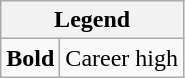<table class="wikitable mw-collapsible mw-collapsed">
<tr>
<th colspan="2">Legend</th>
</tr>
<tr>
<td><strong>Bold</strong></td>
<td>Career high</td>
</tr>
</table>
